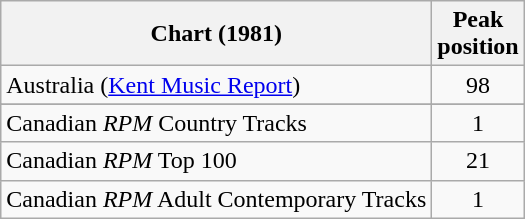<table class="wikitable sortable">
<tr>
<th>Chart (1981)</th>
<th>Peak<br>position</th>
</tr>
<tr>
<td>Australia (<a href='#'>Kent Music Report</a>)</td>
<td style="text-align:center;">98</td>
</tr>
<tr>
</tr>
<tr>
</tr>
<tr>
</tr>
<tr>
<td>Canadian <em>RPM</em> Country Tracks</td>
<td style="text-align:center;">1</td>
</tr>
<tr>
<td>Canadian <em>RPM</em> Top 100</td>
<td style="text-align:center;">21</td>
</tr>
<tr>
<td>Canadian <em>RPM</em> Adult Contemporary Tracks</td>
<td style="text-align:center;">1</td>
</tr>
</table>
